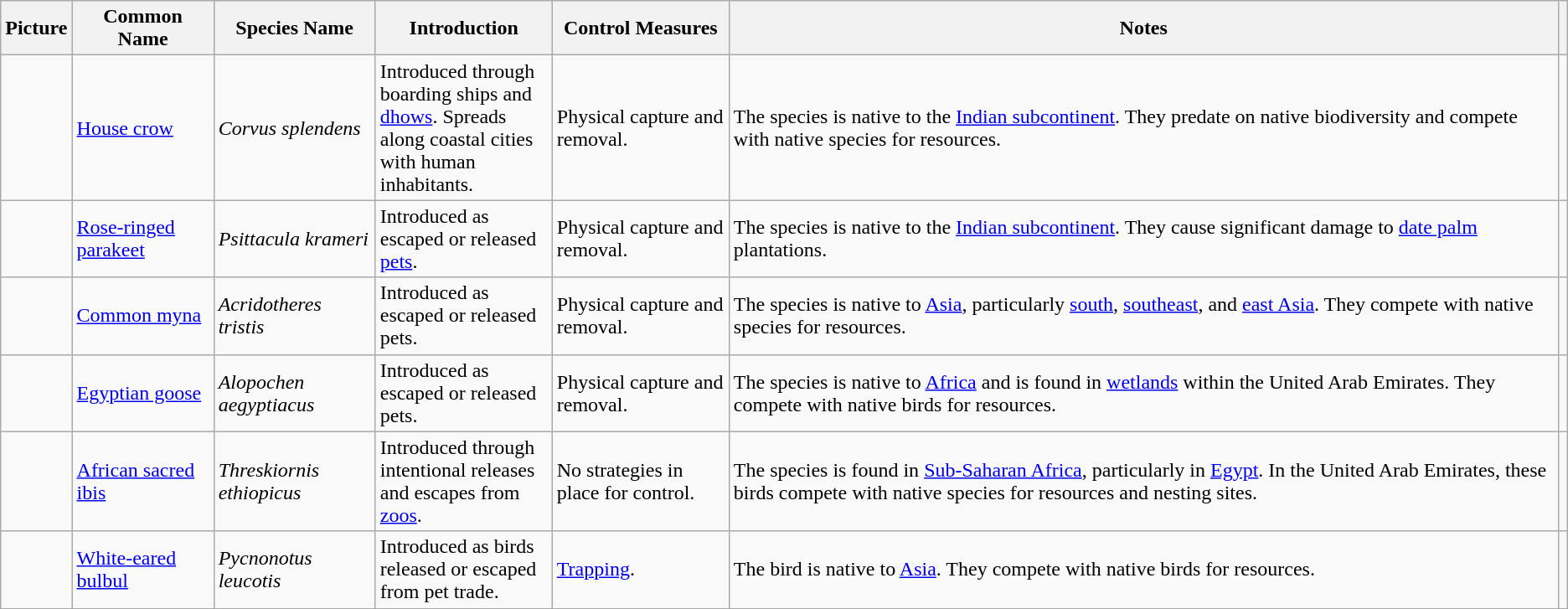<table class="wikitable sortable">
<tr>
<th>Picture</th>
<th>Common Name</th>
<th>Species Name</th>
<th style="width:100pt;">Introduction</th>
<th style="width:100pt;">Control Measures</th>
<th>Notes</th>
<th></th>
</tr>
<tr>
<td></td>
<td><a href='#'>House crow</a></td>
<td><em>Corvus splendens</em></td>
<td>Introduced through boarding ships and <a href='#'>dhows</a>. Spreads along coastal cities with human inhabitants.</td>
<td>Physical capture and removal.</td>
<td>The species is native to the <a href='#'>Indian subcontinent</a>. They predate on native biodiversity and compete with native species for resources.</td>
<td></td>
</tr>
<tr>
<td></td>
<td><a href='#'>Rose-ringed parakeet</a></td>
<td><em>Psittacula krameri</em></td>
<td>Introduced as escaped or released <a href='#'>pets</a>.</td>
<td>Physical capture and removal.</td>
<td>The species is native to the <a href='#'>Indian subcontinent</a>. They cause significant damage to <a href='#'>date palm</a> plantations.</td>
<td></td>
</tr>
<tr>
<td></td>
<td><a href='#'>Common myna</a></td>
<td><em>Acridotheres tristis</em></td>
<td>Introduced as escaped or released pets.</td>
<td>Physical capture and removal.</td>
<td>The species is native to <a href='#'>Asia</a>, particularly <a href='#'>south</a>, <a href='#'>southeast</a>, and <a href='#'>east Asia</a>. They compete with native species for resources.</td>
<td></td>
</tr>
<tr>
<td></td>
<td><a href='#'>Egyptian goose</a></td>
<td><em>Alopochen aegyptiacus</em></td>
<td>Introduced as escaped or released pets.</td>
<td>Physical capture and removal.</td>
<td>The species is native to <a href='#'>Africa</a> and is found in <a href='#'>wetlands</a> within the United Arab Emirates. They compete with native birds for resources.</td>
<td></td>
</tr>
<tr>
<td></td>
<td><a href='#'>African sacred ibis</a></td>
<td><em>Threskiornis ethiopicus</em></td>
<td>Introduced through intentional releases and escapes from <a href='#'>zoos</a>.</td>
<td>No strategies in place for control.</td>
<td>The species is found in <a href='#'>Sub-Saharan Africa</a>, particularly in <a href='#'>Egypt</a>. In the United Arab Emirates, these birds compete with native species for resources and nesting sites.</td>
<td></td>
</tr>
<tr>
<td></td>
<td><a href='#'>White-eared bulbul</a></td>
<td><em>Pycnonotus leucotis</em></td>
<td>Introduced as birds released or escaped from pet trade.</td>
<td><a href='#'>Trapping</a>.</td>
<td>The bird is native to <a href='#'>Asia</a>. They compete with native birds for resources.</td>
<td></td>
</tr>
<tr>
</tr>
</table>
